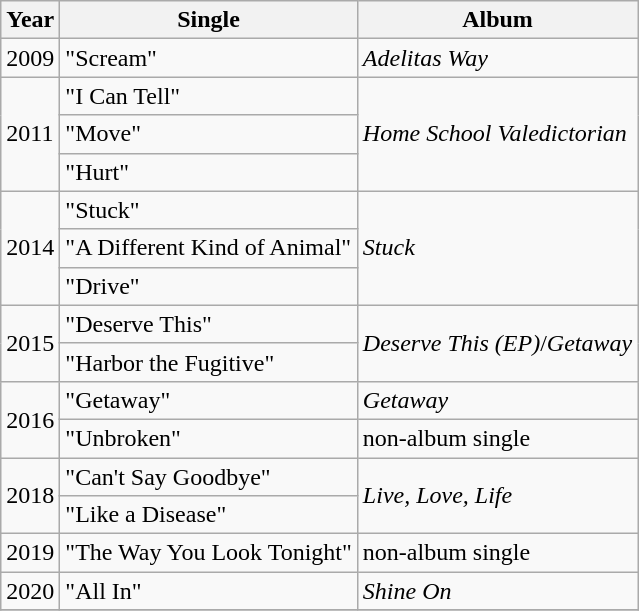<table class="wikitable" style="text-align:left;">
<tr>
<th>Year</th>
<th>Single</th>
<th>Album</th>
</tr>
<tr>
<td>2009</td>
<td>"Scream"</td>
<td><em>Adelitas Way</em></td>
</tr>
<tr>
<td rowspan="3">2011</td>
<td>"I Can Tell"</td>
<td rowspan="3"><em>Home School Valedictorian</em></td>
</tr>
<tr>
<td>"Move"</td>
</tr>
<tr>
<td>"Hurt"</td>
</tr>
<tr>
<td rowspan="3">2014</td>
<td>"Stuck" </td>
<td rowspan="3"><em>Stuck</em></td>
</tr>
<tr>
<td>"A Different Kind of Animal"</td>
</tr>
<tr>
<td>"Drive"</td>
</tr>
<tr>
<td rowspan="2">2015</td>
<td>"Deserve This"</td>
<td rowspan="2"><em>Deserve This (EP)</em>/<em>Getaway</em></td>
</tr>
<tr>
<td>"Harbor the Fugitive"</td>
</tr>
<tr>
<td rowspan="2">2016</td>
<td>"Getaway"</td>
<td><em>Getaway</em></td>
</tr>
<tr>
<td>"Unbroken"</td>
<td>non-album single</td>
</tr>
<tr>
<td rowspan="2">2018</td>
<td>"Can't Say Goodbye"</td>
<td rowspan="2"><em>Live, Love, Life</em></td>
</tr>
<tr>
<td>"Like a Disease"</td>
</tr>
<tr>
<td>2019</td>
<td>"The Way You Look Tonight"</td>
<td>non-album single</td>
</tr>
<tr>
<td>2020</td>
<td>"All In"</td>
<td><em>Shine On</em></td>
</tr>
<tr>
</tr>
</table>
